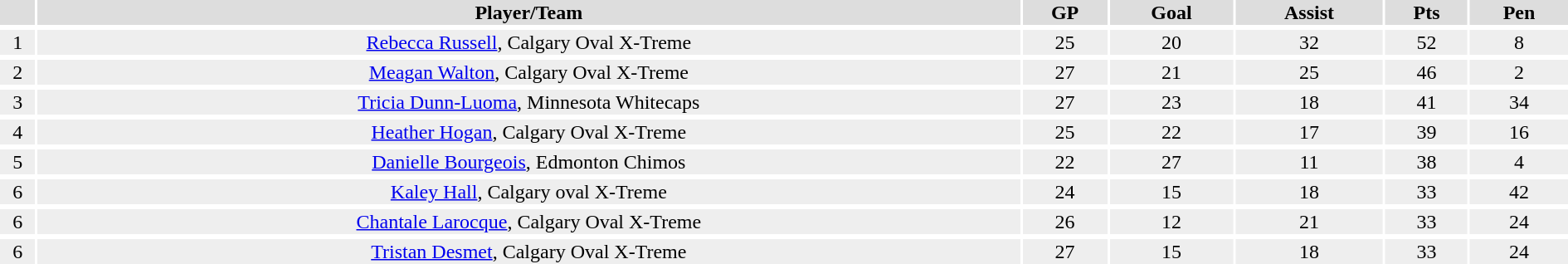<table width=100%>
<tr>
<th colspan=2></th>
</tr>
<tr bgcolor="#dddddd">
<th !width=10%></th>
<th !width=5%>Player/Team</th>
<th !width=5%>GP</th>
<th !width=5%>Goal</th>
<th !width=5%>Assist</th>
<th !width=5%>Pts</th>
<th !width=5%>Pen</th>
</tr>
<tr>
</tr>
<tr bgcolor="#eeeeee">
<td align=center>1</td>
<td align=center><a href='#'>Rebecca Russell</a>, Calgary Oval X-Treme</td>
<td align=center>25</td>
<td align=center>20</td>
<td align=center>32</td>
<td align=center>52</td>
<td align=center>8</td>
</tr>
<tr>
</tr>
<tr bgcolor="#eeeeee">
<td align=center>2</td>
<td align=center><a href='#'>Meagan Walton</a>, Calgary Oval X-Treme</td>
<td align=center>27</td>
<td align=center>21</td>
<td align=center>25</td>
<td align=center>46</td>
<td align=center>2</td>
</tr>
<tr>
</tr>
<tr bgcolor="#eeeeee">
<td align=center>3</td>
<td align=center><a href='#'>Tricia Dunn-Luoma</a>, Minnesota Whitecaps</td>
<td align=center>27</td>
<td align=center>23</td>
<td align=center>18</td>
<td align=center>41</td>
<td align=center>34</td>
</tr>
<tr>
</tr>
<tr bgcolor="#eeeeee">
<td align=center>4</td>
<td align=center><a href='#'>Heather Hogan</a>, Calgary Oval X-Treme</td>
<td align=center>25</td>
<td align=center>22</td>
<td align=center>17</td>
<td align=center>39</td>
<td align=center>16</td>
</tr>
<tr>
</tr>
<tr bgcolor="#eeeeee">
<td align=center>5</td>
<td align=center><a href='#'>Danielle Bourgeois</a>, Edmonton Chimos</td>
<td align=center>22</td>
<td align=center>27</td>
<td align=center>11</td>
<td align=center>38</td>
<td align=center>4</td>
</tr>
<tr>
</tr>
<tr bgcolor="#eeeeee">
<td align=center>6</td>
<td align=center><a href='#'>Kaley Hall</a>, Calgary oval X-Treme</td>
<td align=center>24</td>
<td align=center>15</td>
<td align=center>18</td>
<td align=center>33</td>
<td align=center>42</td>
</tr>
<tr>
</tr>
<tr bgcolor="#eeeeee">
<td align=center>6</td>
<td align=center><a href='#'>Chantale Larocque</a>, Calgary Oval X-Treme</td>
<td align=center>26</td>
<td align=center>12</td>
<td align=center>21</td>
<td align=center>33</td>
<td align=center>24</td>
</tr>
<tr>
</tr>
<tr bgcolor="#eeeeee">
<td align=center>6</td>
<td align=center><a href='#'>Tristan Desmet</a>, Calgary Oval X-Treme</td>
<td align=center>27</td>
<td align=center>15</td>
<td align=center>18</td>
<td align=center>33</td>
<td align=center>24</td>
</tr>
<tr>
</tr>
</table>
